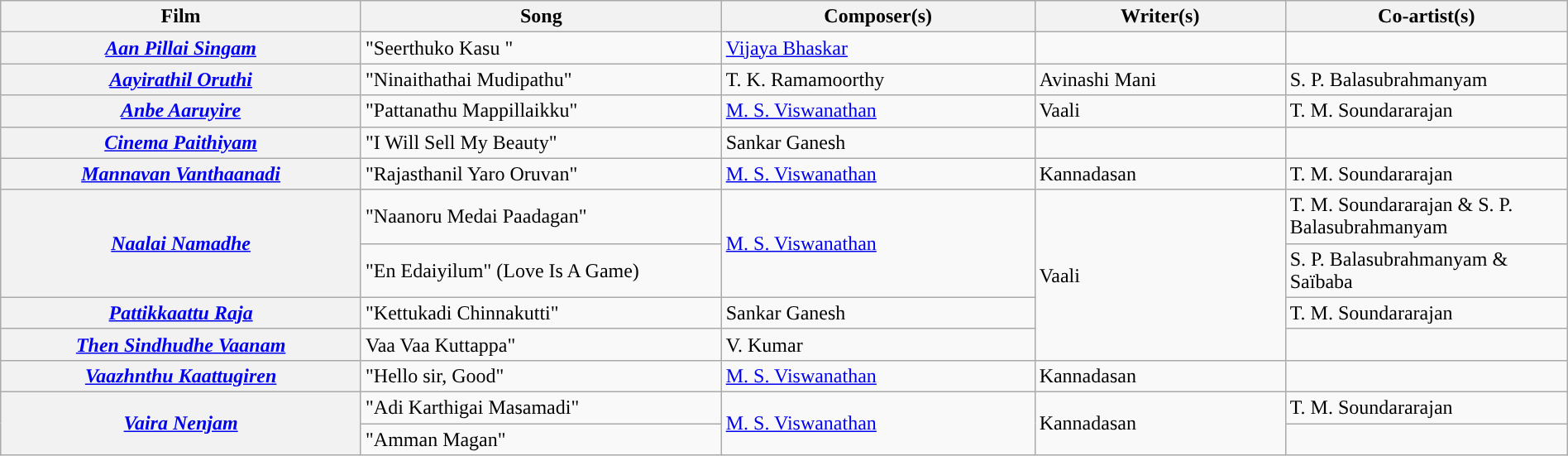<table class="wikitable plainrowheaders" width="100%" textcolor:#000;">
<tr style="background:#b0e0e66;">
<th scope="col" width=23%><strong>Film</strong></th>
<th scope="col" width=23%><strong>Song</strong></th>
<th scope="col" width=20%><strong>Composer(s)</strong></th>
<th scope="col" width=16%><strong>Writer(s)</strong></th>
<th scope="col" width=18%><strong>Co-artist(s)</strong></th>
</tr>
<tr>
<th><em><a href='#'>Aan Pillai Singam</a></em></th>
<td>"Seerthuko Kasu	"</td>
<td><a href='#'>Vijaya Bhaskar</a></td>
<td></td>
<td></td>
</tr>
<tr>
<th><em><a href='#'>Aayirathil Oruthi</a></em></th>
<td>"Ninaithathai Mudipathu"</td>
<td>T. K. Ramamoorthy</td>
<td>Avinashi Mani</td>
<td>S. P. Balasubrahmanyam</td>
</tr>
<tr>
<th><em><a href='#'>Anbe Aaruyire</a></em></th>
<td>"Pattanathu Mappillaikku"</td>
<td><a href='#'>M. S. Viswanathan</a></td>
<td>Vaali</td>
<td>T. M. Soundararajan</td>
</tr>
<tr>
<th><em><a href='#'>Cinema Paithiyam</a></em></th>
<td>"I Will Sell My Beauty"</td>
<td>Sankar Ganesh</td>
<td></td>
<td></td>
</tr>
<tr>
<th><em><a href='#'>Mannavan Vanthaanadi</a></em></th>
<td>"Rajasthanil Yaro Oruvan"</td>
<td><a href='#'>M. S. Viswanathan</a></td>
<td>Kannadasan</td>
<td>T. M. Soundararajan</td>
</tr>
<tr>
<th rowspan="2"><em><a href='#'>Naalai Namadhe</a></em></th>
<td>"Naanoru Medai Paadagan"</td>
<td rowspan="2"><a href='#'>M. S. Viswanathan</a></td>
<td rowspan="4">Vaali</td>
<td>T. M. Soundararajan & S. P. Balasubrahmanyam</td>
</tr>
<tr>
<td>"En Edaiyilum" (Love Is A Game)</td>
<td>S. P. Balasubrahmanyam & Saïbaba</td>
</tr>
<tr>
<th><em><a href='#'>Pattikkaattu Raja</a></em></th>
<td>"Kettukadi Chinnakutti"</td>
<td>Sankar Ganesh</td>
<td>T. M. Soundararajan</td>
</tr>
<tr>
<th><em><a href='#'>Then Sindhudhe Vaanam</a></em></th>
<td>Vaa Vaa Kuttappa"</td>
<td>V. Kumar</td>
<td></td>
</tr>
<tr>
<th><em><a href='#'>Vaazhnthu Kaattugiren</a></em></th>
<td>"Hello sir, Good"</td>
<td><a href='#'>M. S. Viswanathan</a></td>
<td>Kannadasan</td>
<td></td>
</tr>
<tr>
<th rowspan="2"><em><a href='#'>Vaira Nenjam</a></em></th>
<td>"Adi Karthigai Masamadi"</td>
<td rowspan="2"><a href='#'>M. S. Viswanathan</a></td>
<td rowspan="2">Kannadasan</td>
<td>T. M. Soundararajan</td>
</tr>
<tr>
<td>"Amman Magan"</td>
<td></td>
</tr>
</table>
